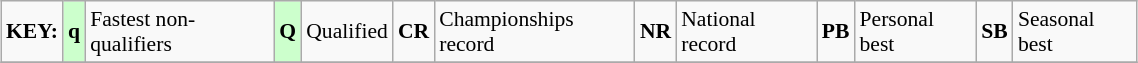<table class="wikitable" style="margin:0.5em auto; font-size:90%;position:relative;" width=60%>
<tr>
<td><strong>KEY:</strong></td>
<td bgcolor=ccffcc align=center><strong>q</strong></td>
<td>Fastest non-qualifiers</td>
<td bgcolor=ccffcc align=center><strong>Q</strong></td>
<td>Qualified</td>
<td align=center><strong>CR</strong></td>
<td>Championships record</td>
<td align=center><strong>NR</strong></td>
<td>National record</td>
<td align=center><strong>PB</strong></td>
<td>Personal best</td>
<td align=center><strong>SB</strong></td>
<td>Seasonal best</td>
</tr>
<tr>
</tr>
</table>
